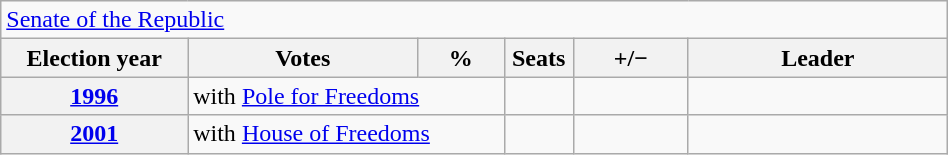<table class=wikitable style="width:50%; border:1px #AAAAFF solid">
<tr>
<td colspan=6><a href='#'>Senate of the Republic</a></td>
</tr>
<tr>
<th width=13%>Election year</th>
<th width=16%>Votes</th>
<th width=6%>%</th>
<th width=1%>Seats</th>
<th width=8%>+/−</th>
<th width=18%>Leader</th>
</tr>
<tr>
<th><a href='#'>1996</a></th>
<td colspan="2">with <a href='#'>Pole for Freedoms</a></td>
<td></td>
<td></td>
<td></td>
</tr>
<tr>
<th><a href='#'>2001</a></th>
<td colspan="2">with <a href='#'>House of Freedoms</a></td>
<td></td>
<td></td>
<td></td>
</tr>
</table>
